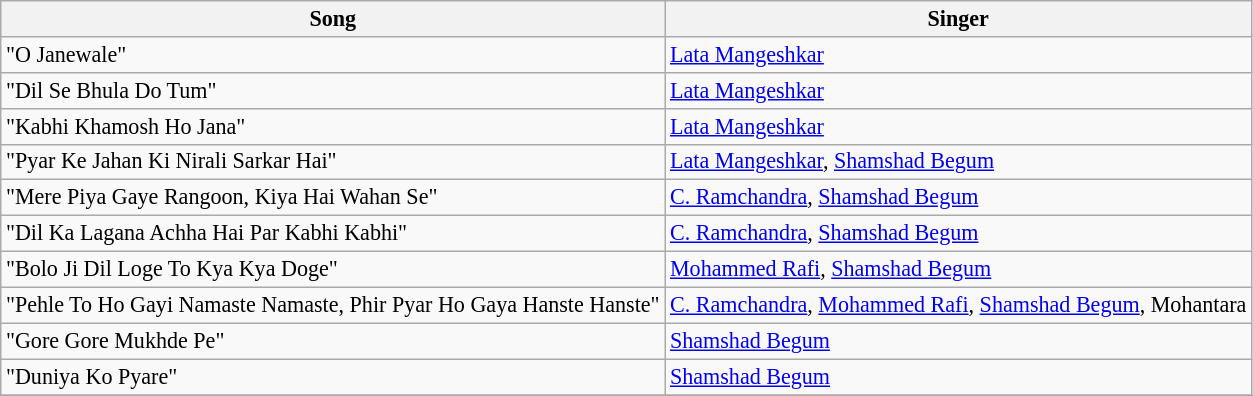<table class="wikitable" style="font-size:92%">
<tr>
<th>Song</th>
<th>Singer</th>
</tr>
<tr>
<td>"O Janewale"</td>
<td><a href='#'>Lata Mangeshkar</a></td>
</tr>
<tr>
<td>"Dil Se Bhula Do Tum"</td>
<td><a href='#'>Lata Mangeshkar</a></td>
</tr>
<tr>
<td>"Kabhi Khamosh Ho Jana"</td>
<td><a href='#'>Lata Mangeshkar</a></td>
</tr>
<tr>
<td>"Pyar Ke Jahan Ki Nirali Sarkar Hai"</td>
<td><a href='#'>Lata Mangeshkar</a>, <a href='#'>Shamshad Begum</a></td>
</tr>
<tr>
<td>"Mere Piya Gaye Rangoon, Kiya Hai Wahan Se"</td>
<td><a href='#'>C. Ramchandra</a>, <a href='#'>Shamshad Begum</a></td>
</tr>
<tr>
<td>"Dil Ka Lagana Achha Hai Par Kabhi Kabhi"</td>
<td><a href='#'>C. Ramchandra</a>, <a href='#'>Shamshad Begum</a></td>
</tr>
<tr>
<td>"Bolo Ji Dil Loge To Kya Kya Doge"</td>
<td><a href='#'>Mohammed Rafi</a>, <a href='#'>Shamshad Begum</a></td>
</tr>
<tr>
<td>"Pehle To Ho Gayi Namaste Namaste, Phir Pyar Ho Gaya Hanste Hanste"</td>
<td><a href='#'>C. Ramchandra</a>, <a href='#'>Mohammed Rafi</a>, <a href='#'>Shamshad Begum</a>, Mohantara</td>
</tr>
<tr>
<td>"Gore Gore Mukhde Pe"</td>
<td><a href='#'>Shamshad Begum</a></td>
</tr>
<tr>
<td>"Duniya Ko Pyare"</td>
<td><a href='#'>Shamshad Begum</a></td>
</tr>
<tr>
</tr>
</table>
